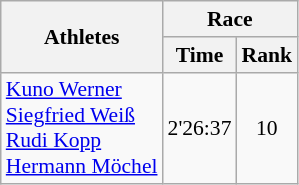<table class="wikitable" border="1" style="font-size:90%">
<tr>
<th rowspan=2>Athletes</th>
<th colspan=2>Race</th>
</tr>
<tr>
<th>Time</th>
<th>Rank</th>
</tr>
<tr>
<td><a href='#'>Kuno Werner</a><br><a href='#'>Siegfried Weiß</a><br><a href='#'>Rudi Kopp</a><br><a href='#'>Hermann Möchel</a></td>
<td align=center>2'26:37</td>
<td align=center>10</td>
</tr>
</table>
